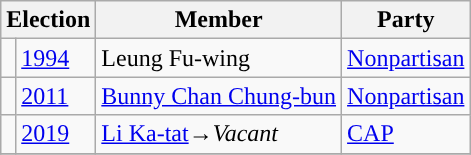<table class="wikitable">
<tr>
<th colspan="2">Election</th>
<th>Member</th>
<th>Party</th>
</tr>
<tr>
<td style="background-color:"></td>
<td><a href='#'>1994</a></td>
<td>Leung Fu-wing</td>
<td><a href='#'>Nonpartisan</a></td>
</tr>
<tr>
<td style="background-color:"></td>
<td><a href='#'>2011</a></td>
<td><a href='#'>Bunny Chan Chung-bun</a></td>
<td><a href='#'>Nonpartisan</a></td>
</tr>
<tr>
<td style="background-color:"></td>
<td><a href='#'>2019</a></td>
<td><a href='#'>Li Ka-tat</a>→<em>Vacant</em></td>
<td><a href='#'>CAP</a></td>
</tr>
<tr>
</tr>
</table>
